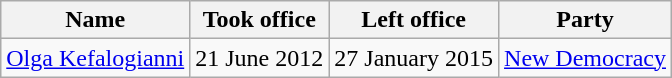<table class="wikitable">
<tr>
<th>Name</th>
<th>Took office</th>
<th>Left office</th>
<th>Party</th>
</tr>
<tr>
<td><a href='#'>Olga Kefalogianni</a></td>
<td>21 June 2012</td>
<td>27 January 2015</td>
<td><a href='#'>New Democracy</a></td>
</tr>
</table>
